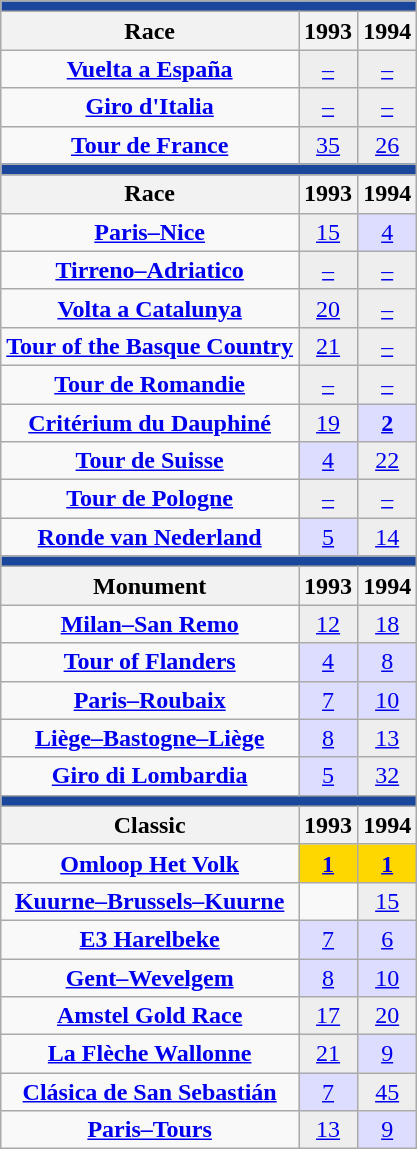<table class="wikitable">
<tr style="background:#eee;">
<td style="background:#1A479C;" colspan=5></td>
</tr>
<tr>
<th>Race</th>
<th>1993</th>
<th>1994</th>
</tr>
<tr align="center">
<td> <strong><a href='#'>Vuelta a España</a></strong></td>
<td style="background:#eee;"><a href='#'>–</a></td>
<td style="background:#eee;"><a href='#'>–</a></td>
</tr>
<tr align="center">
<td> <strong><a href='#'>Giro d'Italia</a></strong></td>
<td style="background:#eee;"><a href='#'>–</a></td>
<td style="background:#eee;"><a href='#'>–</a></td>
</tr>
<tr align="center">
<td> <strong><a href='#'>Tour de France</a></strong></td>
<td style="background:#eee;"><a href='#'>35</a></td>
<td style="background:#eee;"><a href='#'>26</a></td>
</tr>
<tr>
<td style="background:#1A479C;" colspan=5></td>
</tr>
<tr>
<th>Race</th>
<th>1993</th>
<th>1994</th>
</tr>
<tr align="center">
<td> <strong><a href='#'>Paris–Nice</a></strong></td>
<td style="background:#eee;"><a href='#'>15</a></td>
<td style="background:#ddf;"><a href='#'>4</a></td>
</tr>
<tr align="center">
<td> <strong><a href='#'>Tirreno–Adriatico</a></strong></td>
<td style="background:#eee;"><a href='#'>–</a></td>
<td style="background:#eee;"><a href='#'>–</a></td>
</tr>
<tr align="center">
<td> <strong><a href='#'>Volta a Catalunya</a></strong></td>
<td style="background:#eee;"><a href='#'>20</a></td>
<td style="background:#eee;"><a href='#'>–</a></td>
</tr>
<tr align="center">
<td> <strong><a href='#'>Tour of the Basque Country</a></strong></td>
<td style="background:#eee;"><a href='#'>21</a></td>
<td style="background:#eee;"><a href='#'>–</a></td>
</tr>
<tr align="center">
<td> <strong><a href='#'>Tour de Romandie</a></strong></td>
<td style="background:#eee;"><a href='#'>–</a></td>
<td style="background:#eee;"><a href='#'>–</a></td>
</tr>
<tr align="center">
<td> <strong><a href='#'>Critérium du Dauphiné</a></strong></td>
<td style="background:#eee;"><a href='#'>19</a></td>
<td style="background:#ddf;"><a href='#'><strong>2</strong></a></td>
</tr>
<tr align="center">
<td> <strong><a href='#'>Tour de Suisse</a></strong></td>
<td style="background:#ddf;"><a href='#'>4</a></td>
<td style="background:#eee;"><a href='#'>22</a></td>
</tr>
<tr align="center">
<td> <strong><a href='#'>Tour de Pologne</a></strong></td>
<td style="background:#eee;"><a href='#'>–</a></td>
<td style="background:#eee;"><a href='#'>–</a></td>
</tr>
<tr align="center">
<td> <strong><a href='#'>Ronde van Nederland</a></strong></td>
<td style="background:#ddf;"><a href='#'>5</a></td>
<td style="background:#eee;"><a href='#'>14</a></td>
</tr>
<tr>
<td style="background:#1A479C;" colspan=5></td>
</tr>
<tr>
<th>Monument</th>
<th>1993</th>
<th>1994</th>
</tr>
<tr align="center">
<td><strong><a href='#'>Milan–San Remo</a></strong></td>
<td style="background:#eee;"><a href='#'>12</a></td>
<td style="background:#eee;"><a href='#'>18</a></td>
</tr>
<tr align="center">
<td><strong><a href='#'>Tour of Flanders</a></strong></td>
<td style="background:#ddf;"><a href='#'>4</a></td>
<td style="background:#ddf;"><a href='#'>8</a></td>
</tr>
<tr align="center">
<td><strong><a href='#'>Paris–Roubaix</a></strong></td>
<td style="background:#ddf;"><a href='#'>7</a></td>
<td style="background:#ddf;"><a href='#'>10</a></td>
</tr>
<tr align="center">
<td><strong><a href='#'>Liège–Bastogne–Liège</a></strong></td>
<td style="background:#ddf;"><a href='#'>8</a></td>
<td style="background:#eee;"><a href='#'>13</a></td>
</tr>
<tr align="center">
<td><strong><a href='#'>Giro di Lombardia</a></strong></td>
<td style="background:#ddf;"><a href='#'>5</a></td>
<td style="background:#eee;"><a href='#'>32</a></td>
</tr>
<tr>
<td style="background:#1A479C;" colspan=5></td>
</tr>
<tr>
<th>Classic</th>
<th>1993</th>
<th>1994</th>
</tr>
<tr align="center">
<td><strong><a href='#'>Omloop Het Volk</a></strong></td>
<td style="background:gold;"><a href='#'><strong>1</strong></a></td>
<td style="background:gold;"><a href='#'><strong>1</strong></a></td>
</tr>
<tr align="center">
<td><strong><a href='#'>Kuurne–Brussels–Kuurne</a></strong></td>
<td></td>
<td style="background:#eee;"><a href='#'>15</a></td>
</tr>
<tr align="center">
<td><strong><a href='#'>E3 Harelbeke</a></strong></td>
<td style="background:#ddf;"><a href='#'>7</a></td>
<td style="background:#ddf;"><a href='#'>6</a></td>
</tr>
<tr align="center">
<td><strong><a href='#'>Gent–Wevelgem</a></strong></td>
<td style="background:#ddf;"><a href='#'>8</a></td>
<td style="background:#ddf;"><a href='#'>10</a></td>
</tr>
<tr align="center">
<td><strong><a href='#'>Amstel Gold Race</a></strong></td>
<td style="background:#eee;"><a href='#'>17</a></td>
<td style="background:#eee;"><a href='#'>20</a></td>
</tr>
<tr align="center">
<td><strong><a href='#'>La Flèche Wallonne</a></strong></td>
<td style="background:#eee;"><a href='#'>21</a></td>
<td style="background:#ddf;"><a href='#'>9</a></td>
</tr>
<tr align="center">
<td><strong><a href='#'>Clásica de San Sebastián</a></strong></td>
<td style="background:#ddf;"><a href='#'>7</a></td>
<td style="background:#eee;"><a href='#'>45</a></td>
</tr>
<tr align="center">
<td><strong><a href='#'>Paris–Tours</a></strong></td>
<td style="background:#eee;"><a href='#'>13</a></td>
<td style="background:#ddf;"><a href='#'>9</a></td>
</tr>
</table>
